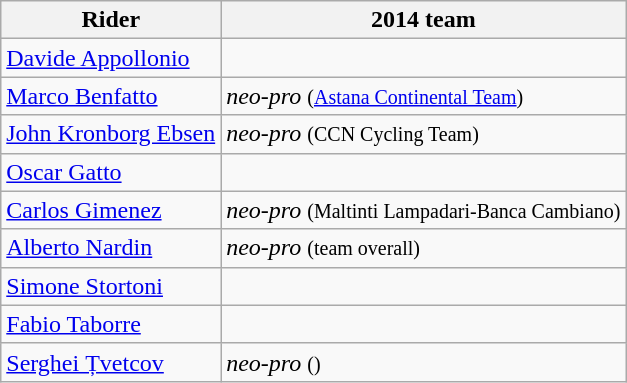<table class="wikitable">
<tr>
<th>Rider</th>
<th>2014 team</th>
</tr>
<tr>
<td><a href='#'>Davide Appollonio</a></td>
<td></td>
</tr>
<tr>
<td><a href='#'>Marco Benfatto</a></td>
<td><em>neo-pro</em> <small>(<a href='#'>Astana Continental Team</a>)</small></td>
</tr>
<tr>
<td><a href='#'>John Kronborg Ebsen</a></td>
<td><em>neo-pro</em> <small>(CCN Cycling Team)</small></td>
</tr>
<tr>
<td><a href='#'>Oscar Gatto</a></td>
<td></td>
</tr>
<tr>
<td><a href='#'>Carlos Gimenez</a></td>
<td><em>neo-pro</em> <small>(Maltinti Lampadari-Banca Cambiano)</small></td>
</tr>
<tr>
<td><a href='#'>Alberto Nardin</a></td>
<td><em>neo-pro</em> <small>(team overall)</small></td>
</tr>
<tr>
<td><a href='#'>Simone Stortoni</a></td>
<td></td>
</tr>
<tr>
<td><a href='#'>Fabio Taborre</a></td>
<td></td>
</tr>
<tr>
<td><a href='#'>Serghei Țvetcov</a></td>
<td><em>neo-pro</em> <small>()</small></td>
</tr>
</table>
